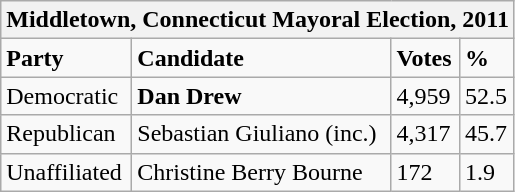<table class="wikitable">
<tr>
<th colspan="4">Middletown, Connecticut Mayoral Election, 2011</th>
</tr>
<tr>
<td><strong>Party</strong></td>
<td><strong>Candidate</strong></td>
<td><strong>Votes</strong></td>
<td><strong>%</strong></td>
</tr>
<tr>
<td>Democratic</td>
<td><strong>Dan Drew</strong></td>
<td>4,959</td>
<td>52.5</td>
</tr>
<tr>
<td>Republican</td>
<td>Sebastian Giuliano (inc.)</td>
<td>4,317</td>
<td>45.7</td>
</tr>
<tr>
<td>Unaffiliated</td>
<td>Christine Berry Bourne</td>
<td>172</td>
<td>1.9</td>
</tr>
</table>
